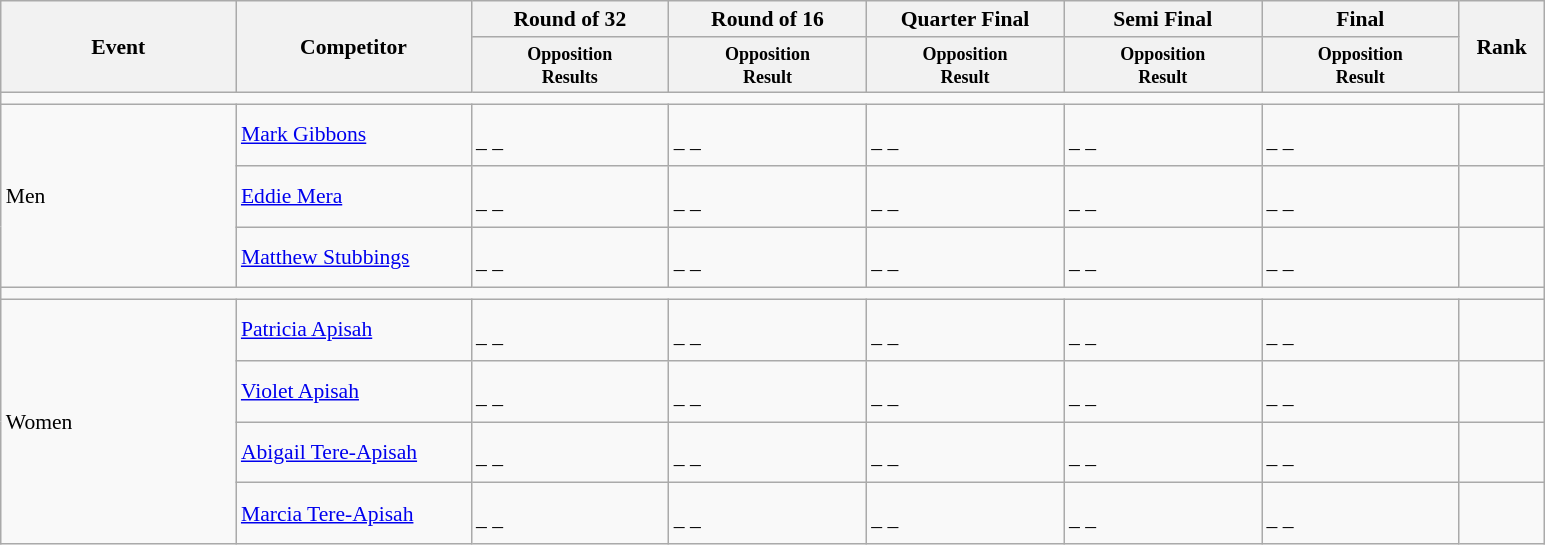<table class=wikitable style="font-size:90%">
<tr>
<th rowspan="2" width=150>Event</th>
<th rowspan="2" width=150>Competitor</th>
<th width=125>Round of 32</th>
<th width=125>Round of 16</th>
<th width=125>Quarter Final</th>
<th width=125>Semi Final</th>
<th width=125>Final</th>
<th rowspan="2" width=50>Rank</th>
</tr>
<tr>
<th style="line-height:1em"><small>Opposition<br>Results</small></th>
<th style="line-height:1em"><small>Opposition<br>Result</small></th>
<th style="line-height:1em"><small>Opposition<br>Result</small></th>
<th style="line-height:1em"><small>Opposition<br>Result</small></th>
<th style="line-height:1em"><small>Opposition<br>Result</small></th>
</tr>
<tr>
<td colspan=8 height=1></td>
</tr>
<tr>
<td rowspan=3>Men</td>
<td><a href='#'>Mark Gibbons</a></td>
<td align=><br> – –</td>
<td align=><br> – –</td>
<td align=><br> – –</td>
<td align=><br> – –</td>
<td align=><br> – –</td>
<td></td>
</tr>
<tr>
<td><a href='#'>Eddie Mera</a></td>
<td align=><br> – –</td>
<td align=><br> – –</td>
<td align=><br> – –</td>
<td align=><br> – –</td>
<td align=><br> – –</td>
<td></td>
</tr>
<tr>
<td><a href='#'>Matthew Stubbings</a></td>
<td align=><br> – –</td>
<td align=><br> – –</td>
<td align=><br> – –</td>
<td align=><br> – –</td>
<td align=><br> – –</td>
<td></td>
</tr>
<tr>
<td colspan=8 height=1></td>
</tr>
<tr>
<td rowspan=4>Women</td>
<td><a href='#'>Patricia Apisah</a></td>
<td align=><br> – –</td>
<td align=><br> – –</td>
<td align=><br> – –</td>
<td align=><br> – –</td>
<td align=><br> – –</td>
<td></td>
</tr>
<tr>
<td><a href='#'>Violet Apisah</a></td>
<td align=><br> – –</td>
<td align=><br> – –</td>
<td align=><br> – –</td>
<td align=><br> – –</td>
<td align=><br> – –</td>
<td></td>
</tr>
<tr>
<td><a href='#'>Abigail Tere-Apisah</a></td>
<td align=><br> – –</td>
<td align=><br> – –</td>
<td align=><br> – –</td>
<td align=><br> – –</td>
<td align=><br> – –</td>
<td></td>
</tr>
<tr>
<td><a href='#'>Marcia Tere-Apisah</a></td>
<td align=><br> – –</td>
<td align=><br> – –</td>
<td align=><br> – –</td>
<td align=><br> – –</td>
<td align=><br> – –</td>
<td></td>
</tr>
</table>
